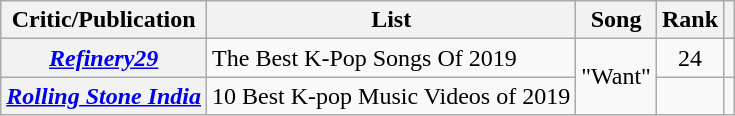<table class="sortable wikitable plainrowheaders">
<tr>
<th scope="col">Critic/Publication</th>
<th scope="col">List</th>
<th scope="col">Song</th>
<th scope="col">Rank</th>
<th scope="col" class="unsortable"></th>
</tr>
<tr>
<th scope="row"><em><a href='#'>Refinery29</a></em></th>
<td>The Best K-Pop Songs Of 2019</td>
<td rowspan="2">"Want"</td>
<td style="text-align:center">24</td>
<td style="text-align:center"></td>
</tr>
<tr>
<th scope="row"><em><a href='#'>Rolling Stone India</a></em></th>
<td>10 Best K-pop Music Videos of 2019</td>
<td></td>
<td style="text-align:center"></td>
</tr>
</table>
